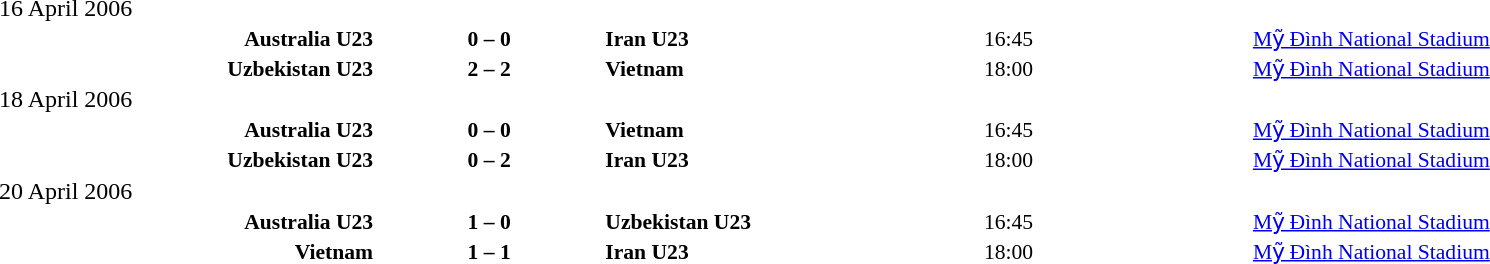<table width=100% cellspacing=1>
<tr>
<th width=20%></th>
<th width=12%></th>
<th width=20%></th>
<th></th>
<th width=33%></th>
</tr>
<tr>
<td>16 April 2006</td>
</tr>
<tr style=font-size:90%>
<td align=right><strong>Australia U23</strong></td>
<td align=center><strong>0 – 0</strong></td>
<td><strong>Iran U23</strong></td>
<td>16:45</td>
<td><a href='#'>Mỹ Đình National Stadium</a></td>
<td><em></em></td>
</tr>
<tr style=font-size:90%>
<td align=right><strong>Uzbekistan U23</strong></td>
<td align=center><strong>2 – 2</strong></td>
<td><strong>Vietnam</strong></td>
<td>18:00</td>
<td><a href='#'>Mỹ Đình National Stadium</a></td>
<td><em></em></td>
</tr>
<tr>
<td>18 April 2006</td>
</tr>
<tr style=font-size:90%>
<td align=right><strong>Australia U23</strong></td>
<td align=center><strong>0 – 0</strong></td>
<td><strong>Vietnam</strong></td>
<td>16:45</td>
<td><a href='#'>Mỹ Đình National Stadium</a></td>
<td><em></em></td>
</tr>
<tr style=font-size:90%>
<td align=right><strong>Uzbekistan U23</strong></td>
<td align=center><strong>0 – 2</strong></td>
<td><strong>Iran U23</strong></td>
<td>18:00</td>
<td><a href='#'>Mỹ Đình National Stadium</a></td>
<td><em></em></td>
</tr>
<tr>
<td>20 April 2006</td>
</tr>
<tr style=font-size:90%>
<td align=right><strong>Australia U23</strong></td>
<td align=center><strong>1 – 0</strong></td>
<td><strong>Uzbekistan U23</strong></td>
<td>16:45</td>
<td><a href='#'>Mỹ Đình National Stadium</a></td>
<td><em></em></td>
</tr>
<tr style=font-size:90%>
<td align=right><strong>Vietnam</strong></td>
<td align=center><strong>1 – 1</strong></td>
<td><strong>Iran U23</strong></td>
<td>18:00</td>
<td><a href='#'>Mỹ Đình National Stadium</a></td>
<td><em></em></td>
</tr>
</table>
